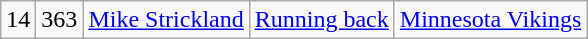<table class="wikitable" style="text-align:center">
<tr>
<td>14</td>
<td>363</td>
<td><a href='#'>Mike Strickland</a></td>
<td><a href='#'>Running back</a></td>
<td><a href='#'>Minnesota Vikings</a></td>
</tr>
</table>
